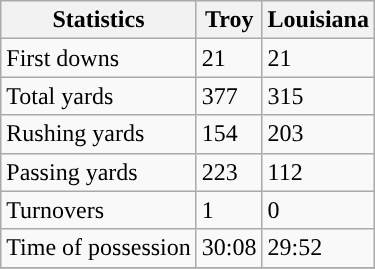<table class="wikitable">
<tr>
<th>Statistics</th>
<th>Troy</th>
<th>Louisiana</th>
</tr>
<tr>
<td>First downs</td>
<td>21</td>
<td>21</td>
</tr>
<tr>
<td>Total yards</td>
<td>377</td>
<td>315</td>
</tr>
<tr>
<td>Rushing yards</td>
<td>154</td>
<td>203</td>
</tr>
<tr>
<td>Passing yards</td>
<td>223</td>
<td>112</td>
</tr>
<tr>
<td>Turnovers</td>
<td>1</td>
<td>0</td>
</tr>
<tr>
<td>Time of possession</td>
<td>30:08</td>
<td>29:52</td>
</tr>
<tr>
</tr>
</table>
